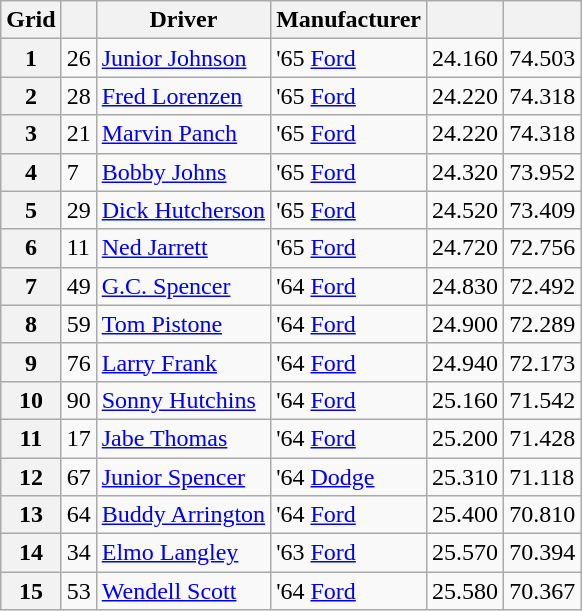<table class="wikitable">
<tr>
<th>Grid</th>
<th></th>
<th>Driver</th>
<th>Manufacturer</th>
<th></th>
<th></th>
</tr>
<tr>
<th>1</th>
<td>26</td>
<td><a href='#'>Junior Johnson</a></td>
<td>'65 <a href='#'>Ford</a></td>
<td>24.160</td>
<td>74.503</td>
</tr>
<tr>
<th>2</th>
<td>28</td>
<td><a href='#'>Fred Lorenzen</a></td>
<td>'65 <a href='#'>Ford</a></td>
<td>24.220</td>
<td>74.318</td>
</tr>
<tr>
<th>3</th>
<td>21</td>
<td><a href='#'>Marvin Panch</a></td>
<td>'65 <a href='#'>Ford</a></td>
<td>24.220</td>
<td>74.318</td>
</tr>
<tr>
<th>4</th>
<td>7</td>
<td><a href='#'>Bobby Johns</a></td>
<td>'65 <a href='#'>Ford</a></td>
<td>24.320</td>
<td>73.952</td>
</tr>
<tr>
<th>5</th>
<td>29</td>
<td><a href='#'>Dick Hutcherson</a></td>
<td>'65 <a href='#'>Ford</a></td>
<td>24.520</td>
<td>73.409</td>
</tr>
<tr>
<th>6</th>
<td>11</td>
<td><a href='#'>Ned Jarrett</a></td>
<td>'65 <a href='#'>Ford</a></td>
<td>24.720</td>
<td>72.756</td>
</tr>
<tr>
<th>7</th>
<td>49</td>
<td><a href='#'>G.C. Spencer</a></td>
<td>'64 <a href='#'>Ford</a></td>
<td>24.830</td>
<td>72.492</td>
</tr>
<tr>
<th>8</th>
<td>59</td>
<td><a href='#'>Tom Pistone</a></td>
<td>'64 <a href='#'>Ford</a></td>
<td>24.900</td>
<td>72.289</td>
</tr>
<tr>
<th>9</th>
<td>76</td>
<td><a href='#'>Larry Frank</a></td>
<td>'64 <a href='#'>Ford</a></td>
<td>24.940</td>
<td>72.173</td>
</tr>
<tr>
<th>10</th>
<td>90</td>
<td><a href='#'>Sonny Hutchins</a></td>
<td>'64 <a href='#'>Ford</a></td>
<td>25.160</td>
<td>71.542</td>
</tr>
<tr>
<th>11</th>
<td>17</td>
<td><a href='#'>Jabe Thomas</a></td>
<td>'64 <a href='#'>Ford</a></td>
<td>25.200</td>
<td>71.428</td>
</tr>
<tr>
<th>12</th>
<td>67</td>
<td><a href='#'>Junior Spencer</a></td>
<td>'64 <a href='#'>Dodge</a></td>
<td>25.310</td>
<td>71.118</td>
</tr>
<tr>
<th>13</th>
<td>64</td>
<td><a href='#'>Buddy Arrington</a></td>
<td>'64 <a href='#'>Ford</a></td>
<td>25.400</td>
<td>70.810</td>
</tr>
<tr>
<th>14</th>
<td>34</td>
<td><a href='#'>Elmo Langley</a></td>
<td>'63 <a href='#'>Ford</a></td>
<td>25.570</td>
<td>70.394</td>
</tr>
<tr>
<th>15</th>
<td>53</td>
<td><a href='#'>Wendell Scott</a></td>
<td>'64 <a href='#'>Ford</a></td>
<td>25.580</td>
<td>70.367</td>
</tr>
</table>
